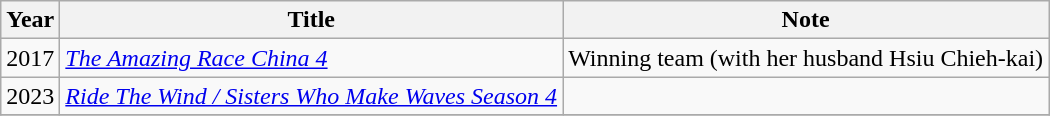<table class="wikitable sortable">
<tr>
<th>Year</th>
<th>Title</th>
<th>Note</th>
</tr>
<tr>
<td>2017</td>
<td><em><a href='#'>The Amazing Race China 4</a></em></td>
<td>Winning team (with her husband Hsiu Chieh-kai)</td>
</tr>
<tr>
<td>2023</td>
<td><em><a href='#'>Ride The Wind / Sisters Who Make Waves Season 4</a></em></td>
<td></td>
</tr>
<tr>
</tr>
</table>
